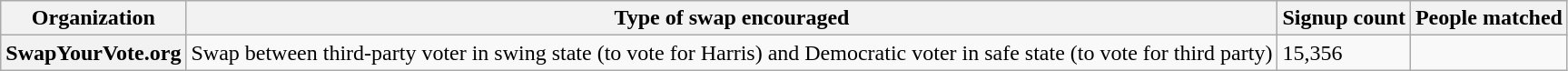<table class="wikitable">
<tr>
<th>Organization</th>
<th>Type of swap encouraged</th>
<th>Signup count</th>
<th>People matched</th>
</tr>
<tr>
<th>SwapYourVote.org</th>
<td>Swap between third-party voter in swing state (to vote for Harris) and Democratic voter in safe state (to vote for third party)</td>
<td>15,356</td>
<td></td>
</tr>
</table>
